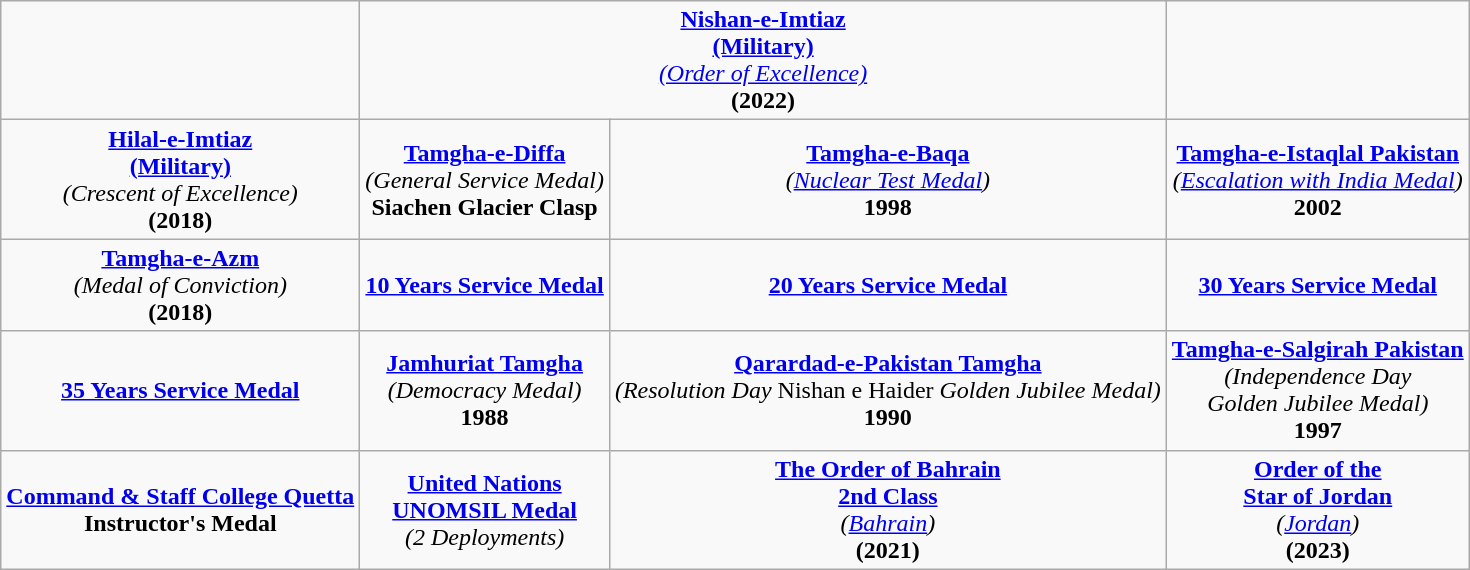<table class="wikitable" style="margin:1em auto; text-align:center;">
<tr>
<td></td>
<td colspan="2"><strong><a href='#'>Nishan-e-Imtiaz</a></strong><br><a href='#'><strong>(Military)</strong></a><br><a href='#'><em>(Order of Excellence)</em></a><br><strong>(2022)</strong></td>
<td></td>
</tr>
<tr>
<td colspan="1"><strong><a href='#'>Hilal-e-Imtiaz</a></strong><br><strong><a href='#'>(Military)</a></strong><br><em>(Crescent of Excellence)</em><br><strong>(2018)</strong></td>
<td><strong><a href='#'>Tamgha-e-Diffa</a></strong><br><em>(General Service Medal)</em><br><strong>Siachen Glacier Clasp</strong></td>
<td><strong><a href='#'>Tamgha-e-Baqa</a></strong><br><em>(<a href='#'>Nuclear Test Medal</a>)</em><br><strong>1998</strong></td>
<td><strong><a href='#'>Tamgha-e-Istaqlal Pakistan</a></strong><br><em>(<a href='#'>Escalation with India Medal</a>)</em><br><strong>2002</strong></td>
</tr>
<tr>
<td><strong><a href='#'>Tamgha-e-Azm</a></strong><br><em>(Medal of Conviction)</em><br><strong>(2018)</strong></td>
<td><strong><a href='#'>10 Years Service Medal</a></strong></td>
<td><strong><a href='#'>20 Years Service Medal</a></strong></td>
<td><strong><a href='#'>30 Years Service Medal</a></strong></td>
</tr>
<tr>
<td><strong><a href='#'>35 Years Service Medal</a></strong></td>
<td><strong><a href='#'>Jamhuriat Tamgha</a></strong><br><em>(Democracy Medal)</em><br><strong>1988</strong></td>
<td><strong><a href='#'>Qarardad-e-Pakistan Tamgha</a></strong><br><em>(Resolution Day</em>
Nishan e Haider
<em>Golden Jubilee Medal)</em><br><strong>1990</strong></td>
<td><strong><a href='#'>Tamgha-e-Salgirah Pakistan</a></strong><br><em>(Independence Day</em><br><em>Golden Jubilee Medal)</em><br><strong>1997</strong></td>
</tr>
<tr>
<td><strong><a href='#'>Command & Staff College Quetta</a></strong><br><strong>Instructor's Medal</strong></td>
<td><strong><a href='#'>United Nations</a></strong><br><a href='#'><strong>UNOMSIL Medal</strong></a><br><em>(2 Deployments)</em></td>
<td><a href='#'><strong>The Order of Bahrain</strong></a><br><a href='#'><strong>2nd Class</strong></a><br><em>(<a href='#'>Bahrain</a>)</em><br><strong>(2021)</strong></td>
<td><a href='#'><strong>Order of the</strong></a><br><a href='#'><strong>Star of Jordan</strong></a><br><em>(<a href='#'>Jordan</a>)</em><br><strong>(2023)</strong></td>
</tr>
</table>
